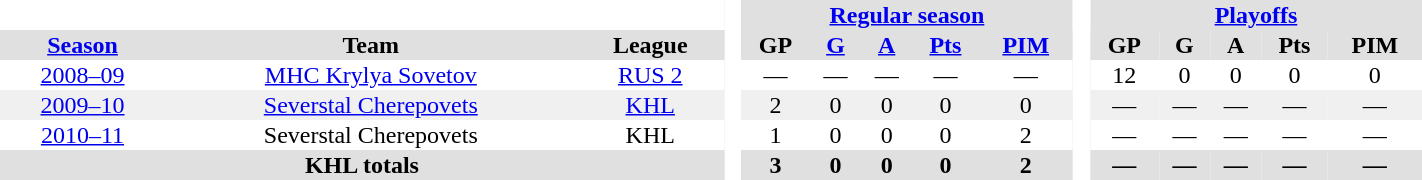<table border="0" cellpadding="1" cellspacing="0" style="text-align:center; width:75%">
<tr bgcolor="#e0e0e0">
<th colspan="3"  bgcolor="#ffffff"> </th>
<th rowspan="99" bgcolor="#ffffff"> </th>
<th colspan="5"><a href='#'>Regular season</a></th>
<th rowspan="99" bgcolor="#ffffff"> </th>
<th colspan="5"><a href='#'>Playoffs</a></th>
</tr>
<tr bgcolor="#e0e0e0">
<th><a href='#'>Season</a></th>
<th>Team</th>
<th>League</th>
<th>GP</th>
<th><a href='#'>G</a></th>
<th><a href='#'>A</a></th>
<th><a href='#'>Pts</a></th>
<th><a href='#'>PIM</a></th>
<th>GP</th>
<th>G</th>
<th>A</th>
<th>Pts</th>
<th>PIM</th>
</tr>
<tr ALIGN="center">
<td><a href='#'>2008–09</a></td>
<td><a href='#'>MHC Krylya Sovetov</a></td>
<td><a href='#'>RUS 2</a></td>
<td>—</td>
<td>—</td>
<td>—</td>
<td>—</td>
<td>—</td>
<td>12</td>
<td>0</td>
<td>0</td>
<td>0</td>
<td>0</td>
</tr>
<tr ALIGN="center" style="background: #f0f0f0;">
<td><a href='#'>2009–10</a></td>
<td><a href='#'>Severstal Cherepovets</a></td>
<td><a href='#'>KHL</a></td>
<td>2</td>
<td>0</td>
<td>0</td>
<td>0</td>
<td>0</td>
<td>—</td>
<td>—</td>
<td>—</td>
<td>—</td>
<td>—</td>
</tr>
<tr ALIGN="center">
<td><a href='#'>2010–11</a></td>
<td>Severstal Cherepovets</td>
<td>KHL</td>
<td>1</td>
<td>0</td>
<td>0</td>
<td>0</td>
<td>2</td>
<td>—</td>
<td>—</td>
<td>—</td>
<td>—</td>
<td>—</td>
</tr>
<tr bgcolor="#e0e0e0">
<th colspan="3">KHL totals</th>
<th>3</th>
<th>0</th>
<th>0</th>
<th>0</th>
<th>2</th>
<th>—</th>
<th>—</th>
<th>—</th>
<th>—</th>
<th>—</th>
</tr>
</table>
